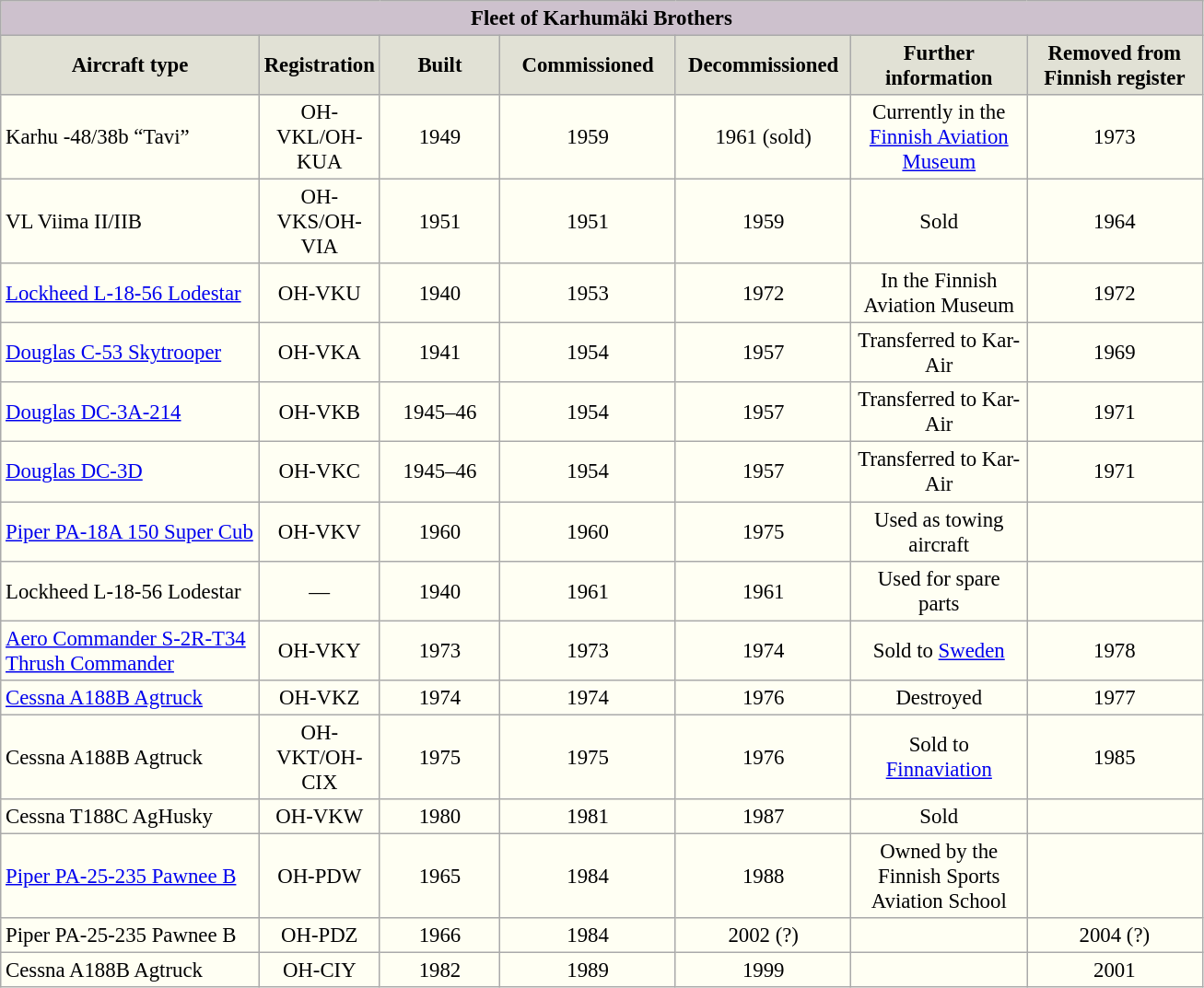<table class="wikitable" style="font-size:95%; text-align:center; background:#FFFFF3">
<tr>
<td style="background:#CDC1CD;" colspan=7><strong>Fleet of Karhumäki Brothers</strong></td>
</tr>
<tr>
<th width=180 style=background:#E1E1D5>Aircraft type</th>
<th width=80 style=background:#E1E1D5>Registration</th>
<th width=80 style=background:#E1E1D5>Built</th>
<th width=120 style=background:#E1E1D5>Commissioned</th>
<th width=120 style=background:#E1E1D5>Decommissioned</th>
<th width=120 style=background:#E1E1D5>Further information</th>
<th width=120 style=background:#E1E1D5>Removed from<br>Finnish register</th>
</tr>
<tr>
<td align=left>Karhu -48/38b “Tavi”</td>
<td>OH-VKL/OH-KUA</td>
<td>1949</td>
<td>1959</td>
<td>1961 (sold)</td>
<td>Currently in the <a href='#'>Finnish Aviation Museum</a></td>
<td>1973</td>
</tr>
<tr>
<td align=left>VL Viima II/IIB</td>
<td>OH-VKS/OH-VIA</td>
<td>1951</td>
<td>1951</td>
<td>1959</td>
<td>Sold</td>
<td>1964</td>
</tr>
<tr>
<td align=left><a href='#'>Lockheed L-18-56 Lodestar</a></td>
<td>OH-VKU</td>
<td>1940</td>
<td>1953</td>
<td>1972</td>
<td>In the Finnish Aviation Museum</td>
<td>1972</td>
</tr>
<tr>
<td align=left><a href='#'>Douglas C-53 Skytrooper</a></td>
<td>OH-VKA</td>
<td>1941</td>
<td>1954</td>
<td>1957</td>
<td>Transferred to Kar-Air</td>
<td>1969</td>
</tr>
<tr>
<td align=left><a href='#'>Douglas DC-3A-214</a></td>
<td>OH-VKB</td>
<td>1945–46</td>
<td>1954</td>
<td>1957</td>
<td>Transferred to Kar-Air</td>
<td>1971</td>
</tr>
<tr>
<td align=left><a href='#'>Douglas DC-3D</a></td>
<td>OH-VKC</td>
<td>1945–46</td>
<td>1954</td>
<td>1957</td>
<td>Transferred to Kar-Air</td>
<td>1971</td>
</tr>
<tr>
<td align=left><a href='#'>Piper PA-18A 150 Super Cub</a></td>
<td>OH-VKV</td>
<td>1960</td>
<td>1960</td>
<td>1975</td>
<td>Used as towing aircraft</td>
<td></td>
</tr>
<tr>
<td align=left>Lockheed L-18-56 Lodestar</td>
<td>—</td>
<td>1940</td>
<td>1961</td>
<td>1961</td>
<td>Used for spare parts</td>
<td></td>
</tr>
<tr>
<td align=left><a href='#'>Aero Commander S-2R-T34 Thrush Commander</a></td>
<td>OH-VKY</td>
<td>1973</td>
<td>1973</td>
<td>1974</td>
<td>Sold to <a href='#'>Sweden</a></td>
<td>1978</td>
</tr>
<tr>
<td align=left><a href='#'>Cessna A188B Agtruck</a></td>
<td>OH-VKZ</td>
<td>1974</td>
<td>1974</td>
<td>1976</td>
<td>Destroyed</td>
<td>1977</td>
</tr>
<tr>
<td align=left>Cessna A188B Agtruck</td>
<td>OH-VKT/OH-CIX</td>
<td>1975</td>
<td>1975</td>
<td>1976</td>
<td>Sold to <a href='#'>Finnaviation</a></td>
<td>1985</td>
</tr>
<tr>
<td align=left>Cessna T188C AgHusky</td>
<td>OH-VKW</td>
<td>1980</td>
<td>1981</td>
<td>1987</td>
<td>Sold</td>
<td></td>
</tr>
<tr>
<td align=left><a href='#'>Piper PA-25-235 Pawnee B</a></td>
<td>OH-PDW</td>
<td>1965</td>
<td>1984</td>
<td>1988</td>
<td>Owned by the Finnish Sports Aviation School</td>
<td></td>
</tr>
<tr>
<td align=left>Piper PA-25-235 Pawnee B</td>
<td>OH-PDZ</td>
<td>1966</td>
<td>1984</td>
<td>2002 (?)</td>
<td></td>
<td>2004 (?)</td>
</tr>
<tr>
<td align=left>Cessna A188B Agtruck</td>
<td>OH-CIY</td>
<td>1982</td>
<td>1989</td>
<td>1999</td>
<td></td>
<td>2001</td>
</tr>
</table>
